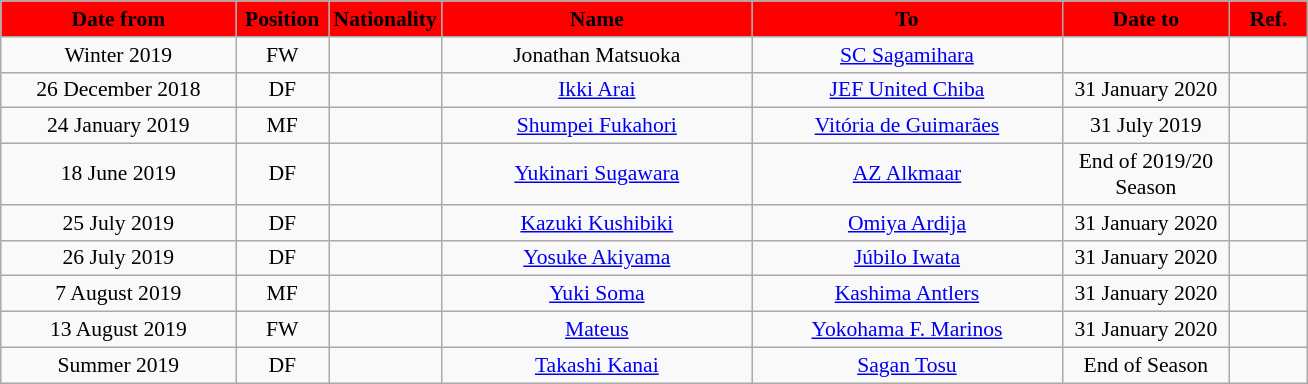<table class="wikitable" style="text-align:center; font-size:90%; ">
<tr>
<th style="background:#FF0000; color:#000000; width:150px;">Date from</th>
<th style="background:#FF0000; color:#000000; width:55px;">Position</th>
<th style="background:#FF0000; color:#000000; width:55px;">Nationality</th>
<th style="background:#FF0000; color:#000000; width:200px;">Name</th>
<th style="background:#FF0000; color:#000000; width:200px;">To</th>
<th style="background:#FF0000; color:#000000; width:105px;">Date to</th>
<th style="background:#FF0000; color:#000000; width:45px;">Ref.</th>
</tr>
<tr>
<td>Winter 2019</td>
<td>FW</td>
<td></td>
<td>Jonathan Matsuoka</td>
<td><a href='#'>SC Sagamihara</a></td>
<td></td>
<td></td>
</tr>
<tr>
<td>26 December 2018</td>
<td>DF</td>
<td></td>
<td><a href='#'>Ikki Arai</a></td>
<td><a href='#'>JEF United Chiba</a></td>
<td>31 January 2020</td>
<td></td>
</tr>
<tr>
<td>24 January 2019</td>
<td>MF</td>
<td></td>
<td><a href='#'>Shumpei Fukahori</a></td>
<td><a href='#'>Vitória de Guimarães</a></td>
<td>31 July 2019</td>
<td></td>
</tr>
<tr>
<td>18 June 2019</td>
<td>DF</td>
<td></td>
<td><a href='#'>Yukinari Sugawara</a></td>
<td><a href='#'>AZ Alkmaar</a></td>
<td>End of 2019/20 Season</td>
<td></td>
</tr>
<tr>
<td>25 July 2019</td>
<td>DF</td>
<td></td>
<td><a href='#'>Kazuki Kushibiki</a></td>
<td><a href='#'>Omiya Ardija</a></td>
<td>31 January 2020</td>
<td></td>
</tr>
<tr>
<td>26 July 2019</td>
<td>DF</td>
<td></td>
<td><a href='#'>Yosuke Akiyama</a></td>
<td><a href='#'>Júbilo Iwata</a></td>
<td>31 January 2020</td>
<td></td>
</tr>
<tr>
<td>7 August 2019</td>
<td>MF</td>
<td></td>
<td><a href='#'>Yuki Soma</a></td>
<td><a href='#'>Kashima Antlers</a></td>
<td>31 January 2020</td>
<td></td>
</tr>
<tr>
<td>13 August 2019</td>
<td>FW</td>
<td></td>
<td><a href='#'>Mateus</a></td>
<td><a href='#'>Yokohama F. Marinos</a></td>
<td>31 January 2020</td>
<td></td>
</tr>
<tr>
<td>Summer 2019</td>
<td>DF</td>
<td></td>
<td><a href='#'>Takashi Kanai</a></td>
<td><a href='#'>Sagan Tosu</a></td>
<td>End of Season</td>
<td></td>
</tr>
</table>
